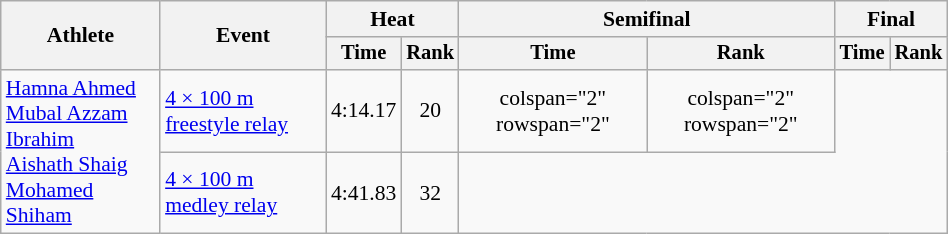<table class="wikitable" style="text-align:center; font-size:90%; width:50%;">
<tr>
<th rowspan="2">Athlete</th>
<th rowspan="2">Event</th>
<th colspan="2">Heat</th>
<th colspan="2">Semifinal</th>
<th colspan="2">Final</th>
</tr>
<tr style="font-size:95%">
<th>Time</th>
<th>Rank</th>
<th>Time</th>
<th>Rank</th>
<th>Time</th>
<th>Rank</th>
</tr>
<tr>
<td align=left rowspan=2><a href='#'>Hamna Ahmed</a> <br><a href='#'>Mubal Azzam Ibrahim</a> <br><a href='#'>Aishath Shaig</a> <br><a href='#'>Mohamed Shiham</a></td>
<td align=left><a href='#'>4 × 100 m freestyle relay</a></td>
<td>4:14.17</td>
<td>20</td>
<td>colspan="2" rowspan="2"</td>
<td>colspan="2" rowspan="2" </td>
</tr>
<tr>
<td align=left><a href='#'>4 × 100 m medley relay</a></td>
<td>4:41.83</td>
<td>32</td>
</tr>
</table>
